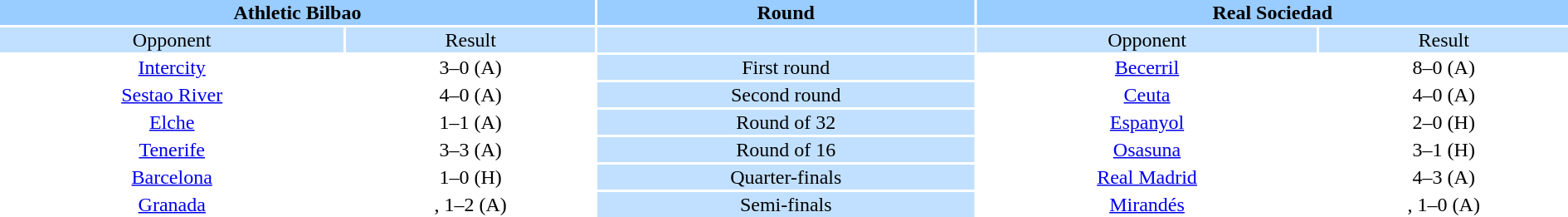<table style="width:100%; text-align:center;">
<tr style="vertical-align:top; background:#9cf;">
<th colspan=2 style="width:1*">Athletic Bilbao</th>
<th><strong>Round</strong></th>
<th colspan=2 style="width:1*">Real Sociedad</th>
</tr>
<tr style="vertical-align:top; background:#c1e0ff;">
<td>Opponent</td>
<td>Result</td>
<td style="background:#c1e0ff;"></td>
<td>Opponent</td>
<td>Result</td>
</tr>
<tr>
<td><a href='#'>Intercity</a></td>
<td>3–0 (A)</td>
<td style="background:#c1e0ff;">First round</td>
<td><a href='#'>Becerril</a></td>
<td>8–0 (A)</td>
</tr>
<tr>
<td><a href='#'>Sestao River</a></td>
<td>4–0 (A)</td>
<td style="background:#c1e0ff;">Second round</td>
<td><a href='#'>Ceuta</a></td>
<td>4–0 (A)</td>
</tr>
<tr>
<td><a href='#'>Elche</a></td>
<td>1–1  (A)</td>
<td style="background:#c1e0ff;">Round of 32</td>
<td><a href='#'>Espanyol</a></td>
<td>2–0 (H)</td>
</tr>
<tr>
<td><a href='#'>Tenerife</a></td>
<td>3–3  (A)</td>
<td style="background:#c1e0ff;">Round of 16</td>
<td><a href='#'>Osasuna</a></td>
<td>3–1 (H)</td>
</tr>
<tr>
<td><a href='#'>Barcelona</a></td>
<td>1–0 (H)</td>
<td style="background:#c1e0ff;">Quarter-finals</td>
<td><a href='#'>Real Madrid</a></td>
<td>4–3 (A)</td>
</tr>
<tr>
<td rowspan=2><a href='#'>Granada</a></td>
<td>, 1–2 (A)</td>
<td style="background:#c1e0ff;" rowspan="2">Semi-finals</td>
<td rowspan=2><a href='#'>Mirandés</a></td>
<td>, 1–0 (A)</td>
</tr>
</table>
